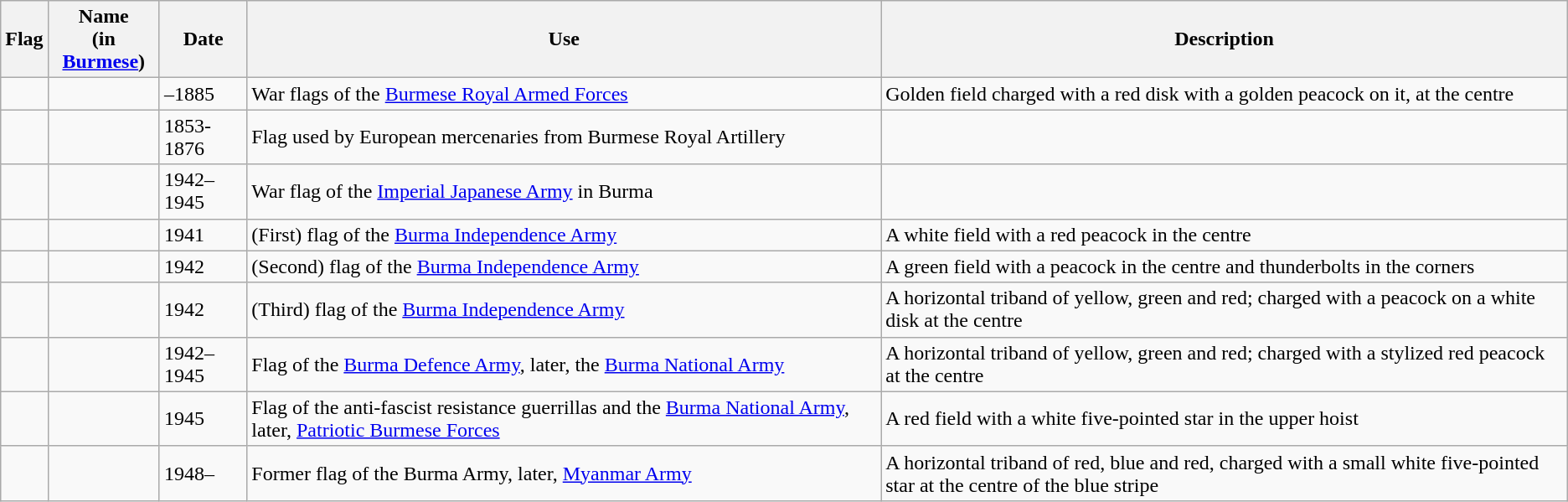<table class="wikitable">
<tr>
<th>Flag</th>
<th>Name <br>(in <a href='#'>Burmese</a>)<br></th>
<th>Date</th>
<th>Use</th>
<th>Description</th>
</tr>
<tr>
<td></td>
<td></td>
<td>–1885</td>
<td>War flags of the <a href='#'>Burmese Royal Armed Forces</a></td>
<td>Golden field charged with a red disk with a golden peacock on it, at the centre</td>
</tr>
<tr>
<td></td>
<td></td>
<td>1853-1876</td>
<td>Flag used by European mercenaries from Burmese Royal Artillery</td>
<td></td>
</tr>
<tr>
<td></td>
<td></td>
<td>1942–1945</td>
<td>War flag of the <a href='#'>Imperial Japanese Army</a> in Burma</td>
<td></td>
</tr>
<tr>
<td></td>
<td></td>
<td>1941</td>
<td>(First) flag of the <a href='#'>Burma Independence Army</a></td>
<td>A white field with a red peacock in the centre </td>
</tr>
<tr>
<td></td>
<td></td>
<td>1942</td>
<td>(Second) flag of the <a href='#'>Burma Independence Army</a></td>
<td>A green field with a peacock in the centre and thunderbolts in the corners </td>
</tr>
<tr>
<td></td>
<td></td>
<td>1942</td>
<td>(Third) flag of the <a href='#'>Burma Independence Army</a></td>
<td>A horizontal triband of yellow, green and red; charged with a peacock on a white disk at the centre</td>
</tr>
<tr>
<td></td>
<td></td>
<td>1942–1945</td>
<td>Flag of the <a href='#'>Burma Defence Army</a>, later, the <a href='#'>Burma National Army</a></td>
<td>A horizontal triband of yellow, green and red; charged with a stylized red peacock at the centre</td>
</tr>
<tr>
<td></td>
<td></td>
<td>1945</td>
<td>Flag of the anti-fascist resistance guerrillas and the <a href='#'>Burma National Army</a>, later, <a href='#'>Patriotic Burmese Forces</a></td>
<td>A red field with a white five-pointed star in the upper hoist </td>
</tr>
<tr>
<td></td>
<td></td>
<td>1948–</td>
<td>Former flag of the Burma Army, later, <a href='#'>Myanmar Army</a></td>
<td>A horizontal triband of red, blue and red, charged with a small white five-pointed star at the centre of the blue stripe</td>
</tr>
</table>
